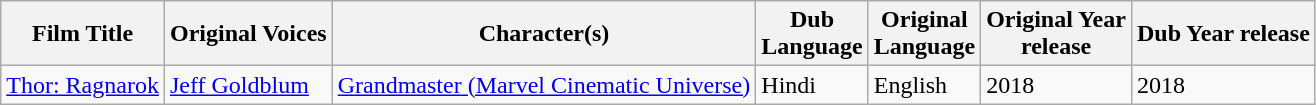<table class="wikitable">
<tr>
<th>Film Title</th>
<th>Original Voices</th>
<th>Character(s)</th>
<th>Dub<br>Language</th>
<th>Original<br>Language</th>
<th>Original Year<br>release</th>
<th>Dub Year release</th>
</tr>
<tr>
<td><a href='#'>Thor: Ragnarok</a></td>
<td><a href='#'>Jeff Goldblum</a></td>
<td><a href='#'>Grandmaster (Marvel Cinematic Universe)</a></td>
<td>Hindi</td>
<td>English</td>
<td>2018</td>
<td>2018</td>
</tr>
</table>
